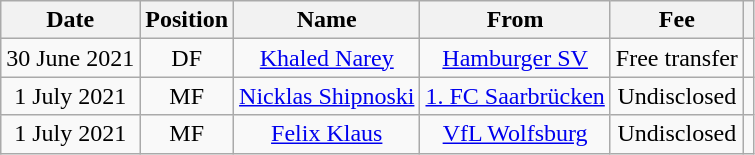<table class="wikitable" style="text-align:center;">
<tr>
<th>Date</th>
<th>Position</th>
<th>Name</th>
<th>From</th>
<th>Fee</th>
<th></th>
</tr>
<tr>
<td>30 June 2021</td>
<td>DF</td>
<td><a href='#'>Khaled Narey</a></td>
<td><a href='#'>Hamburger SV</a></td>
<td>Free transfer</td>
<td></td>
</tr>
<tr>
<td>1 July 2021</td>
<td>MF</td>
<td><a href='#'>Nicklas Shipnoski</a></td>
<td><a href='#'>1. FC Saarbrücken</a></td>
<td>Undisclosed</td>
<td></td>
</tr>
<tr>
<td>1 July 2021</td>
<td>MF</td>
<td><a href='#'>Felix Klaus</a></td>
<td><a href='#'>VfL Wolfsburg</a></td>
<td>Undisclosed</td>
<td></td>
</tr>
</table>
